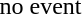<table>
<tr>
<td></td>
<td></td>
<td></td>
<td></td>
</tr>
<tr>
<td></td>
<td></td>
<td></td>
<td></td>
</tr>
<tr>
<td></td>
<td></td>
<td></td>
<td></td>
</tr>
<tr>
<td></td>
<td></td>
<td></td>
<td></td>
</tr>
<tr>
<td></td>
<td></td>
<td></td>
<td></td>
</tr>
<tr>
<td></td>
<td>no event</td>
<td></td>
<td></td>
</tr>
<tr>
</tr>
</table>
